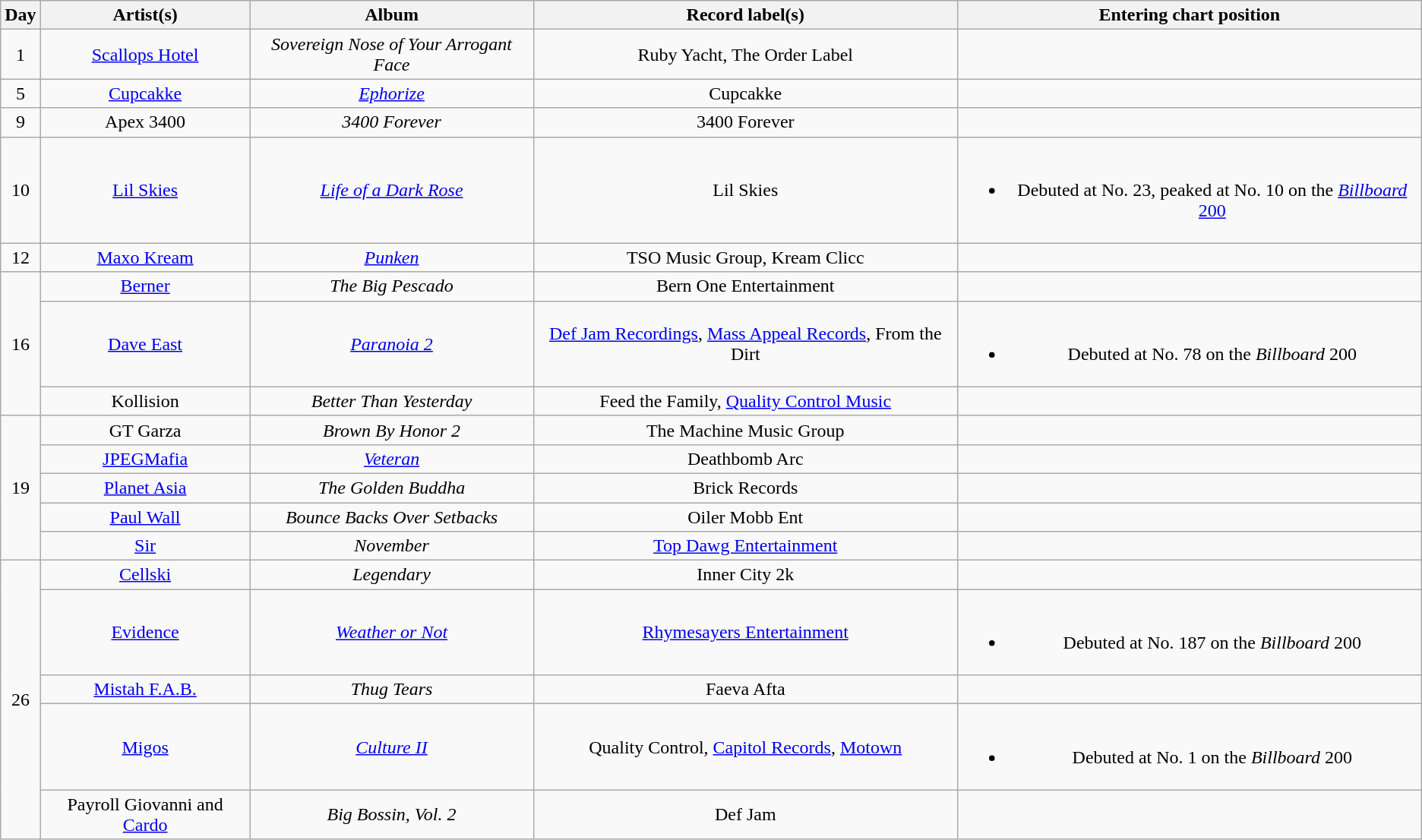<table class="wikitable" style="text-align:center;">
<tr>
<th scope="col">Day</th>
<th scope="col">Artist(s)</th>
<th scope="col">Album</th>
<th scope="col">Record label(s)</th>
<th scope="col">Entering chart position</th>
</tr>
<tr>
<td>1</td>
<td><a href='#'>Scallops Hotel</a></td>
<td><em>Sovereign Nose of Your Arrogant Face</em></td>
<td>Ruby Yacht, The Order Label</td>
<td></td>
</tr>
<tr>
<td>5</td>
<td><a href='#'>Cupcakke</a></td>
<td><em><a href='#'>Ephorize</a></em></td>
<td>Cupcakke</td>
<td></td>
</tr>
<tr>
<td>9</td>
<td>Apex 3400</td>
<td><em>3400 Forever</em></td>
<td>3400 Forever</td>
<td></td>
</tr>
<tr>
<td>10</td>
<td><a href='#'>Lil Skies</a></td>
<td><em><a href='#'>Life of a Dark Rose</a></em></td>
<td>Lil Skies</td>
<td><br><ul><li>Debuted at No. 23, peaked at No. 10 on the <a href='#'><em>Billboard</em> 200</a></li></ul></td>
</tr>
<tr>
<td>12</td>
<td><a href='#'>Maxo Kream</a></td>
<td><em><a href='#'>Punken</a></em></td>
<td>TSO Music Group, Kream Clicc</td>
<td></td>
</tr>
<tr>
<td rowspan="3">16</td>
<td><a href='#'>Berner</a></td>
<td><em>The Big Pescado</em></td>
<td>Bern One Entertainment</td>
<td></td>
</tr>
<tr>
<td><a href='#'>Dave East</a></td>
<td><em><a href='#'>Paranoia 2</a></em></td>
<td><a href='#'>Def Jam Recordings</a>, <a href='#'>Mass Appeal Records</a>, From the Dirt</td>
<td><br><ul><li>Debuted at No. 78 on the <em>Billboard</em> 200</li></ul></td>
</tr>
<tr>
<td>Kollision</td>
<td><em>Better Than Yesterday</em></td>
<td>Feed the Family, <a href='#'>Quality Control Music</a></td>
<td></td>
</tr>
<tr>
<td rowspan="5">19</td>
<td>GT Garza</td>
<td><em>Brown By Honor 2</em></td>
<td>The Machine Music Group</td>
<td></td>
</tr>
<tr>
<td><a href='#'>JPEGMafia</a></td>
<td><em><a href='#'>Veteran</a></em></td>
<td>Deathbomb Arc</td>
<td></td>
</tr>
<tr>
<td><a href='#'>Planet Asia</a></td>
<td><em>The Golden Buddha</em></td>
<td>Brick Records</td>
<td></td>
</tr>
<tr>
<td><a href='#'>Paul Wall</a></td>
<td><em>Bounce Backs Over Setbacks</em></td>
<td>Oiler Mobb Ent</td>
<td></td>
</tr>
<tr>
<td><a href='#'>Sir</a></td>
<td><em>November</em></td>
<td><a href='#'>Top Dawg Entertainment</a></td>
<td></td>
</tr>
<tr>
<td rowspan="5">26</td>
<td><a href='#'>Cellski</a></td>
<td><em>Legendary</em></td>
<td>Inner City 2k</td>
<td></td>
</tr>
<tr>
<td><a href='#'>Evidence</a></td>
<td><em><a href='#'>Weather or Not</a></em></td>
<td><a href='#'>Rhymesayers Entertainment</a></td>
<td><br><ul><li>Debuted at No. 187 on the <em>Billboard</em> 200</li></ul></td>
</tr>
<tr>
<td><a href='#'>Mistah F.A.B.</a></td>
<td><em>Thug Tears</em></td>
<td>Faeva Afta</td>
<td></td>
</tr>
<tr>
<td><a href='#'>Migos</a></td>
<td><em><a href='#'>Culture II</a></em></td>
<td>Quality Control, <a href='#'>Capitol Records</a>, <a href='#'>Motown</a></td>
<td><br><ul><li>Debuted at No. 1 on the <em>Billboard</em> 200</li></ul></td>
</tr>
<tr>
<td>Payroll Giovanni and <a href='#'>Cardo</a></td>
<td><em>Big Bossin, Vol. 2</em></td>
<td>Def Jam</td>
<td></td>
</tr>
</table>
